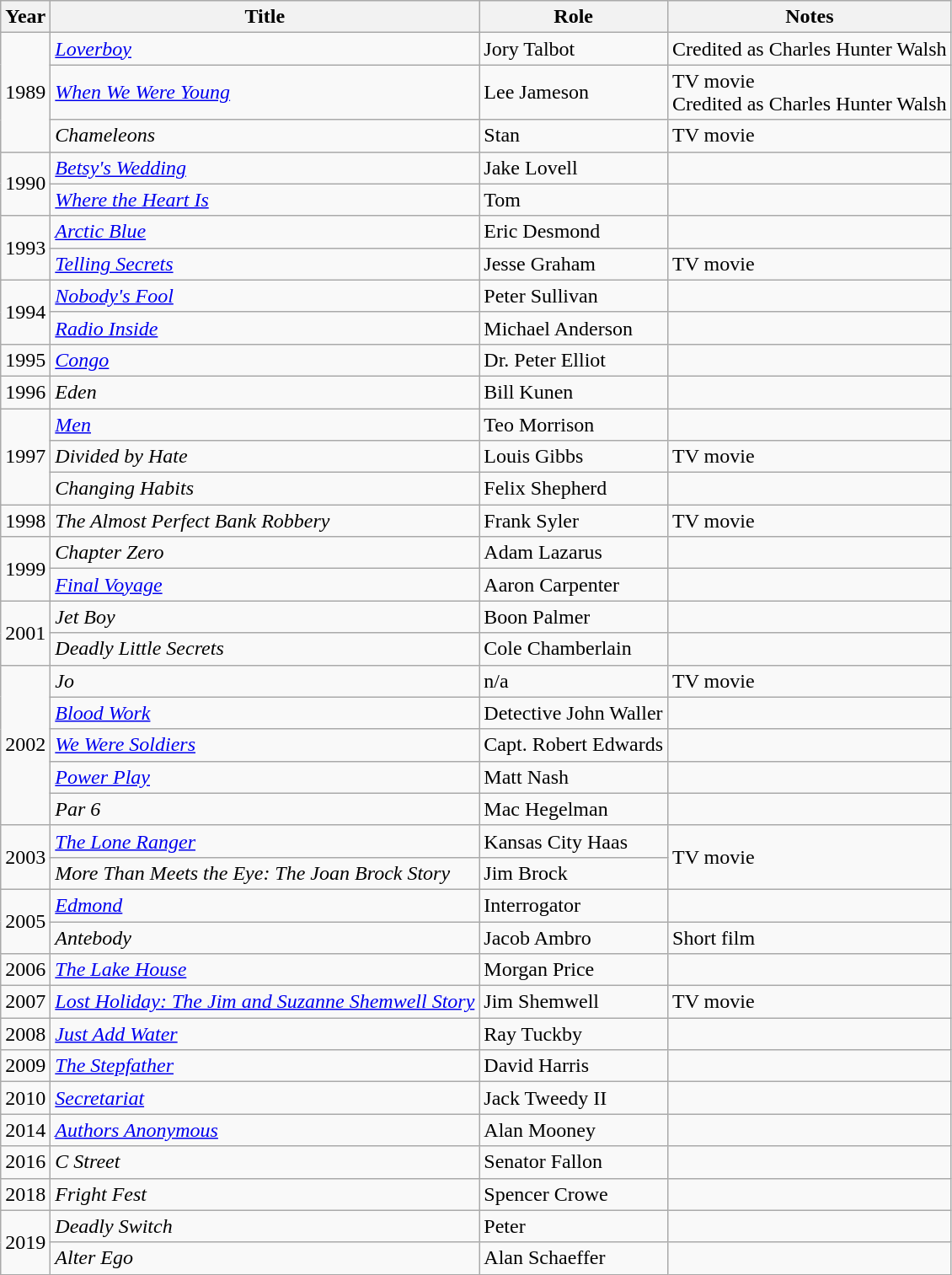<table class="wikitable sortable">
<tr>
<th>Year</th>
<th>Title</th>
<th>Role</th>
<th class="unsortable">Notes</th>
</tr>
<tr>
<td rowspan=3>1989</td>
<td><em><a href='#'>Loverboy</a></em></td>
<td>Jory Talbot</td>
<td>Credited as Charles Hunter Walsh</td>
</tr>
<tr>
<td><em><a href='#'>When We Were Young</a></em></td>
<td>Lee Jameson</td>
<td>TV movie<br>Credited as Charles Hunter Walsh</td>
</tr>
<tr>
<td><em>Chameleons</em></td>
<td>Stan</td>
<td>TV movie</td>
</tr>
<tr>
<td rowspan=2>1990</td>
<td><em><a href='#'>Betsy's Wedding</a></em></td>
<td>Jake Lovell</td>
<td></td>
</tr>
<tr>
<td><em><a href='#'>Where the Heart Is</a></em></td>
<td>Tom</td>
<td></td>
</tr>
<tr>
<td rowspan=2>1993</td>
<td><em><a href='#'>Arctic Blue</a></em></td>
<td>Eric Desmond</td>
<td></td>
</tr>
<tr>
<td><em><a href='#'>Telling Secrets</a></em></td>
<td>Jesse Graham</td>
<td>TV movie</td>
</tr>
<tr>
<td rowspan=2>1994</td>
<td><em><a href='#'>Nobody's Fool</a></em></td>
<td>Peter Sullivan</td>
<td></td>
</tr>
<tr>
<td><em><a href='#'>Radio Inside</a></em></td>
<td>Michael Anderson</td>
<td></td>
</tr>
<tr>
<td>1995</td>
<td><em><a href='#'>Congo</a></em></td>
<td>Dr. Peter Elliot</td>
<td></td>
</tr>
<tr>
<td>1996</td>
<td><em>Eden</em></td>
<td>Bill Kunen</td>
<td></td>
</tr>
<tr>
<td rowspan=3>1997</td>
<td><em><a href='#'>Men</a></em></td>
<td>Teo Morrison</td>
<td></td>
</tr>
<tr>
<td><em>Divided by Hate</em></td>
<td>Louis Gibbs</td>
<td>TV movie</td>
</tr>
<tr>
<td><em>Changing Habits</em></td>
<td>Felix Shepherd</td>
<td></td>
</tr>
<tr>
<td>1998</td>
<td><em>The Almost Perfect Bank Robbery</em></td>
<td>Frank Syler</td>
<td>TV movie</td>
</tr>
<tr>
<td rowspan=2>1999</td>
<td><em>Chapter Zero</em></td>
<td>Adam Lazarus</td>
<td></td>
</tr>
<tr>
<td><em><a href='#'>Final Voyage</a></em></td>
<td>Aaron Carpenter</td>
<td></td>
</tr>
<tr>
<td rowspan=2>2001</td>
<td><em>Jet Boy</em></td>
<td>Boon Palmer</td>
<td></td>
</tr>
<tr>
<td><em>Deadly Little Secrets</em></td>
<td>Cole Chamberlain</td>
<td></td>
</tr>
<tr>
<td rowspan=5>2002</td>
<td><em>Jo</em></td>
<td>n/a</td>
<td>TV movie</td>
</tr>
<tr>
<td><em><a href='#'>Blood Work</a></em></td>
<td>Detective John Waller</td>
<td></td>
</tr>
<tr>
<td><em><a href='#'>We Were Soldiers</a></em></td>
<td>Capt. Robert Edwards</td>
<td></td>
</tr>
<tr>
<td><em><a href='#'>Power Play</a></em></td>
<td>Matt Nash</td>
<td></td>
</tr>
<tr>
<td><em>Par 6</em></td>
<td>Mac Hegelman</td>
<td></td>
</tr>
<tr>
<td rowspan=2>2003</td>
<td><em><a href='#'>The Lone Ranger</a></em></td>
<td>Kansas City Haas</td>
<td rowspan=2>TV movie</td>
</tr>
<tr>
<td><em>More Than Meets the Eye: The Joan Brock Story</em></td>
<td>Jim Brock</td>
</tr>
<tr>
<td rowspan=2>2005</td>
<td><em><a href='#'>Edmond</a></em></td>
<td>Interrogator</td>
<td></td>
</tr>
<tr>
<td><em>Antebody</em></td>
<td>Jacob Ambro</td>
<td>Short film</td>
</tr>
<tr>
<td>2006</td>
<td><em><a href='#'>The Lake House</a></em></td>
<td>Morgan Price</td>
<td></td>
</tr>
<tr>
<td>2007</td>
<td><em><a href='#'>Lost Holiday: The Jim and Suzanne Shemwell Story</a></em></td>
<td>Jim Shemwell</td>
<td>TV movie</td>
</tr>
<tr>
<td>2008</td>
<td><em><a href='#'>Just Add Water</a></em></td>
<td>Ray Tuckby</td>
<td></td>
</tr>
<tr>
<td>2009</td>
<td><em><a href='#'>The Stepfather</a></em></td>
<td>David Harris</td>
<td></td>
</tr>
<tr>
<td>2010</td>
<td><em><a href='#'>Secretariat</a></em></td>
<td>Jack Tweedy II</td>
<td></td>
</tr>
<tr>
<td>2014</td>
<td><em><a href='#'>Authors Anonymous</a></em></td>
<td>Alan Mooney</td>
<td></td>
</tr>
<tr>
<td>2016</td>
<td><em>C Street</em></td>
<td>Senator Fallon</td>
<td></td>
</tr>
<tr>
<td>2018</td>
<td><em>Fright Fest</em></td>
<td>Spencer Crowe</td>
<td></td>
</tr>
<tr>
<td rowspan=2>2019</td>
<td><em>Deadly Switch</em></td>
<td>Peter</td>
<td></td>
</tr>
<tr>
<td><em>Alter Ego</em></td>
<td>Alan Schaeffer</td>
<td></td>
</tr>
</table>
